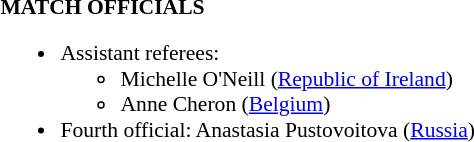<table width=100% style="font-size: 90%">
<tr>
<td width=50% valign=top><br><strong>MATCH OFFICIALS</strong><ul><li>Assistant referees:<ul><li>Michelle O'Neill (<a href='#'>Republic of Ireland</a>)</li><li>Anne Cheron (<a href='#'>Belgium</a>)</li></ul></li><li>Fourth official: Anastasia Pustovoitova (<a href='#'>Russia</a>)</li></ul></td>
</tr>
</table>
